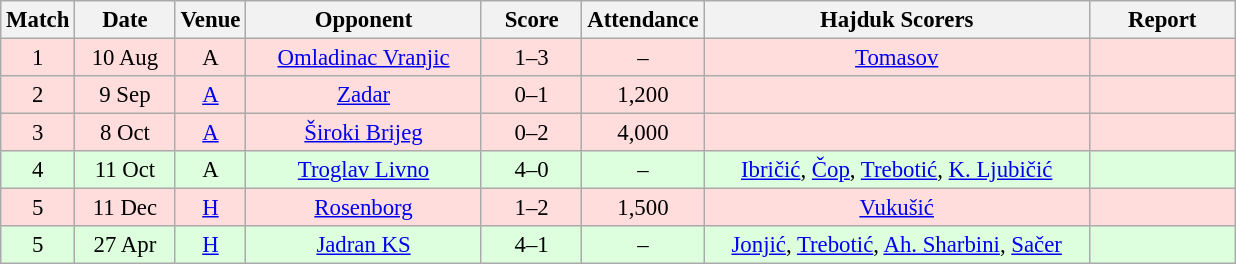<table class="wikitable sortable" style="text-align: center; font-size:95%;">
<tr>
<th width="30">Match</th>
<th width="60">Date<br></th>
<th width="20">Venue<br></th>
<th width="150">Opponent<br></th>
<th width="60">Score<br></th>
<th width="40">Attendance<br></th>
<th width="250">Hajduk Scorers</th>
<th width="90" class="unsortable">Report</th>
</tr>
<tr bgcolor="#ffdddd">
<td>1</td>
<td>10 Aug</td>
<td>A</td>
<td><a href='#'>Omladinac Vranjic</a></td>
<td>1–3</td>
<td>–</td>
<td><a href='#'>Tomasov</a></td>
<td></td>
</tr>
<tr bgcolor="#ffdddd">
<td>2</td>
<td>9 Sep</td>
<td><a href='#'>A</a></td>
<td><a href='#'>Zadar</a></td>
<td>0–1</td>
<td>1,200</td>
<td></td>
<td></td>
</tr>
<tr bgcolor="#ffdddd">
<td>3</td>
<td>8 Oct</td>
<td><a href='#'>A</a> </td>
<td><a href='#'>Široki Brijeg</a> </td>
<td>0–2</td>
<td>4,000</td>
<td></td>
<td></td>
</tr>
<tr bgcolor="#ddffdd">
<td>4</td>
<td>11 Oct</td>
<td>A </td>
<td><a href='#'>Troglav Livno</a> </td>
<td>4–0</td>
<td>–</td>
<td><a href='#'>Ibričić</a>, <a href='#'>Čop</a>, <a href='#'>Trebotić</a>, <a href='#'>K. Ljubičić</a></td>
<td></td>
</tr>
<tr bgcolor="#ffdddd">
<td>5</td>
<td>11 Dec</td>
<td><a href='#'>H</a></td>
<td><a href='#'>Rosenborg</a> </td>
<td>1–2</td>
<td>1,500</td>
<td><a href='#'>Vukušić</a></td>
<td></td>
</tr>
<tr bgcolor="#ddffdd">
<td>5</td>
<td>27 Apr</td>
<td><a href='#'>H</a></td>
<td><a href='#'>Jadran KS</a></td>
<td>4–1</td>
<td>–</td>
<td><a href='#'>Jonjić</a>, <a href='#'>Trebotić</a>, <a href='#'>Ah. Sharbini</a>, <a href='#'>Sačer</a></td>
<td></td>
</tr>
</table>
